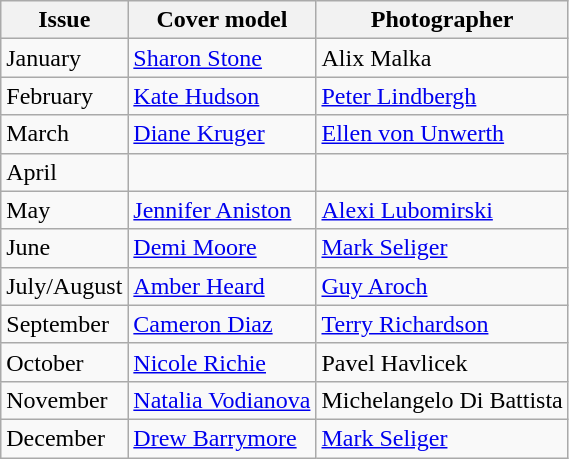<table class="sortable wikitable">
<tr>
<th>Issue</th>
<th>Cover model</th>
<th>Photographer</th>
</tr>
<tr>
<td>January</td>
<td><a href='#'>Sharon Stone</a></td>
<td>Alix Malka</td>
</tr>
<tr>
<td>February</td>
<td><a href='#'>Kate Hudson</a></td>
<td><a href='#'>Peter Lindbergh</a></td>
</tr>
<tr>
<td>March</td>
<td><a href='#'>Diane Kruger</a></td>
<td><a href='#'>Ellen von Unwerth</a></td>
</tr>
<tr>
<td>April</td>
<td></td>
<td></td>
</tr>
<tr>
<td>May</td>
<td><a href='#'>Jennifer Aniston</a></td>
<td><a href='#'>Alexi Lubomirski</a></td>
</tr>
<tr>
<td>June</td>
<td><a href='#'>Demi Moore</a></td>
<td><a href='#'>Mark Seliger</a></td>
</tr>
<tr>
<td>July/August</td>
<td><a href='#'>Amber Heard</a></td>
<td><a href='#'>Guy Aroch</a></td>
</tr>
<tr>
<td>September</td>
<td><a href='#'>Cameron Diaz</a></td>
<td><a href='#'>Terry Richardson</a></td>
</tr>
<tr>
<td>October</td>
<td><a href='#'>Nicole Richie</a></td>
<td>Pavel Havlicek</td>
</tr>
<tr>
<td>November</td>
<td><a href='#'>Natalia Vodianova</a></td>
<td>Michelangelo Di Battista</td>
</tr>
<tr>
<td>December</td>
<td><a href='#'>Drew Barrymore</a></td>
<td><a href='#'>Mark Seliger</a></td>
</tr>
</table>
